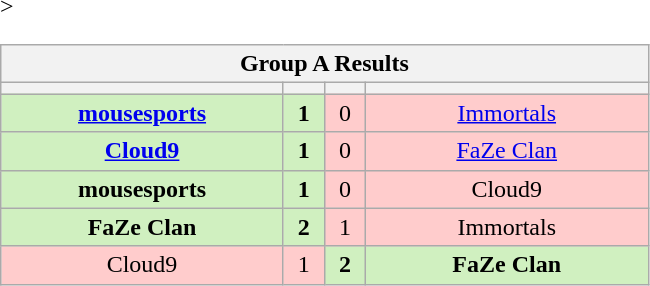<table class="wikitable" style="text-align: center;">
<tr>
<th colspan=4>Group A Results</th>
</tr>
<tr <noinclude>>
<th width="181px"></th>
<th width="20px"></th>
<th width="20px"></th>
<th width="181px"></noinclude></th>
</tr>
<tr>
<td style="background: #D0F0C0;"><strong><a href='#'>mousesports</a></strong></td>
<td style="background: #D0F0C0;"><strong>1</strong></td>
<td style="background: #FFCCCC;">0</td>
<td style="background: #FFCCCC;"><a href='#'>Immortals</a></td>
</tr>
<tr>
<td style="background: #D0F0C0;"><strong><a href='#'>Cloud9</a></strong></td>
<td style="background: #D0F0C0;"><strong>1</strong></td>
<td style="background: #FFCCCC;">0</td>
<td style="background: #FFCCCC;"><a href='#'>FaZe Clan</a></td>
</tr>
<tr>
<td style="background: #D0F0C0;"><strong>mousesports</strong></td>
<td style="background: #D0F0C0;"><strong>1</strong></td>
<td style="background: #FFCCCC;">0</td>
<td style="background: #FFCCCC;">Cloud9</td>
</tr>
<tr>
<td style="background: #D0F0C0;"><strong>FaZe Clan</strong></td>
<td style="background: #D0F0C0;"><strong>2</strong></td>
<td style="background: #FFCCCC;">1</td>
<td style="background: #FFCCCC;">Immortals</td>
</tr>
<tr>
<td style="background: #FFCCCC;">Cloud9</td>
<td style="background: #FFCCCC;">1</td>
<td style="background: #D0F0C0;"><strong>2</strong></td>
<td style="background: #D0F0C0;"><strong>FaZe Clan</strong></td>
</tr>
</table>
